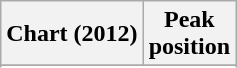<table class="wikitable sortable plainrowheaders" style="text-align:center">
<tr>
<th scope="col">Chart (2012)</th>
<th scope="col">Peak<br>position</th>
</tr>
<tr>
</tr>
<tr>
</tr>
<tr>
</tr>
<tr>
</tr>
<tr>
</tr>
<tr>
</tr>
<tr>
</tr>
<tr>
</tr>
</table>
